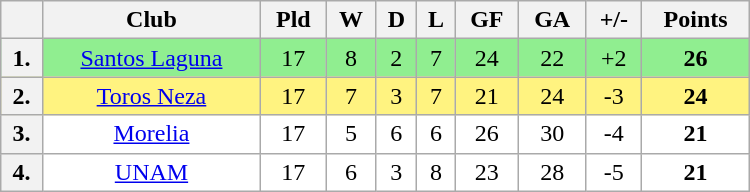<table class="wikitable" style="width:500px; text-align:center">
<tr>
<th></th>
<th>Club</th>
<th>Pld</th>
<th>W</th>
<th>D</th>
<th>L</th>
<th>GF</th>
<th>GA</th>
<th>+/-</th>
<th>Points</th>
</tr>
<tr valign="top" bgcolor="#90EE90">
<th>1.</th>
<td><a href='#'>Santos Laguna</a></td>
<td>17</td>
<td>8</td>
<td>2</td>
<td>7</td>
<td>24</td>
<td>22</td>
<td>+2</td>
<td><strong>26</strong></td>
</tr>
<tr valign="top" bgcolor="#FFF380">
<th>2.</th>
<td><a href='#'>Toros Neza</a></td>
<td>17</td>
<td>7</td>
<td>3</td>
<td>7</td>
<td>21</td>
<td>24</td>
<td>-3</td>
<td><strong>24</strong></td>
</tr>
<tr valign="top" bgcolor="ffffff">
<th>3.</th>
<td><a href='#'>Morelia</a></td>
<td>17</td>
<td>5</td>
<td>6</td>
<td>6</td>
<td>26</td>
<td>30</td>
<td>-4</td>
<td><strong>21</strong></td>
</tr>
<tr valign="top" bgcolor="ffffff">
<th>4.</th>
<td><a href='#'>UNAM</a></td>
<td>17</td>
<td>6</td>
<td>3</td>
<td>8</td>
<td>23</td>
<td>28</td>
<td>-5</td>
<td><strong>21</strong></td>
</tr>
</table>
